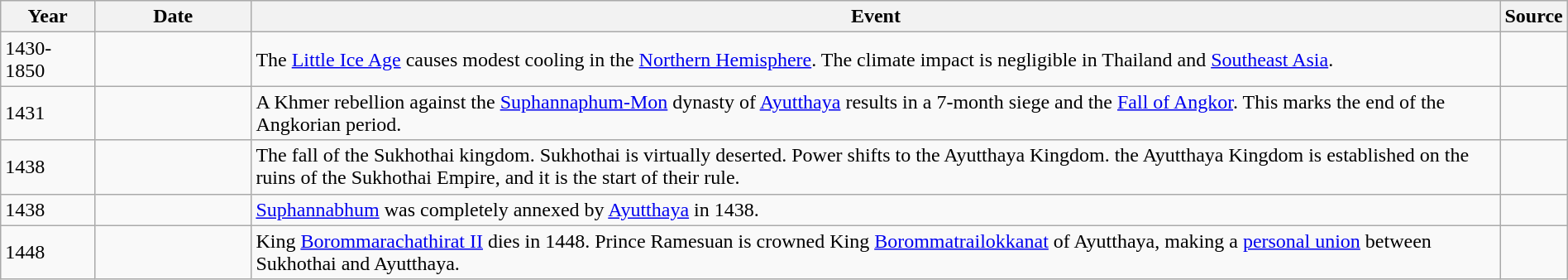<table class="wikitable" width="100%">
<tr>
<th style="width:6%">Year</th>
<th style="width:10%">Date</th>
<th>Event</th>
<th>Source</th>
</tr>
<tr>
<td>1430-1850</td>
<td></td>
<td>The <a href='#'>Little Ice Age</a> causes modest cooling in the <a href='#'>Northern Hemisphere</a>. The climate impact is negligible in Thailand and <a href='#'>Southeast Asia</a>.</td>
<td></td>
</tr>
<tr>
<td>1431</td>
<td></td>
<td>A Khmer rebellion against the <a href='#'>Suphannaphum-Mon</a> dynasty of <a href='#'>Ayutthaya</a> results in a 7-month siege and the <a href='#'>Fall of Angkor</a>. This marks the end of the Angkorian period.</td>
<td></td>
</tr>
<tr>
<td>1438</td>
<td></td>
<td>The fall of the Sukhothai kingdom. Sukhothai is virtually deserted. Power shifts to the Ayutthaya Kingdom. the Ayutthaya Kingdom is established on the ruins of the Sukhothai Empire, and it is the start of their rule.</td>
<td></td>
</tr>
<tr>
<td>1438</td>
<td></td>
<td><a href='#'>Suphannabhum</a> was completely annexed by <a href='#'>Ayutthaya</a> in 1438.</td>
<td></td>
</tr>
<tr>
<td>1448</td>
<td></td>
<td>King <a href='#'>Borommarachathirat II</a> dies in 1448. Prince Ramesuan is crowned King <a href='#'>Borommatrailokkanat</a> of Ayutthaya, making a <a href='#'>personal union</a> between Sukhothai and Ayutthaya.</td>
<td></td>
</tr>
</table>
